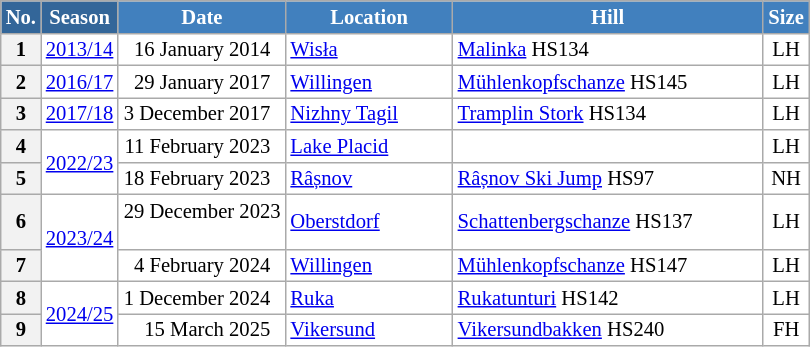<table class="wikitable sortable" style="font-size:86%; line-height:15px; text-align:left; border:grey solid 1px; border-collapse:collapse; background:#ffffff;">
<tr style="background:#efefef;">
<th style="background-color:#369; color:white; width:10px;">No.</th>
<th style="background-color:#369; color:white;  width:30px;">Season</th>
<th style="background-color:#4180be; color:white; width:105px;">Date</th>
<th style="background-color:#4180be; color:white; width:105px;">Location</th>
<th style="background-color:#4180be; color:white; width:200px;">Hill</th>
<th style="background-color:#4180be; color:white; width:25px;">Size</th>
</tr>
<tr>
<th scope=row style="text-align:center;">1</th>
<td align=center><a href='#'>2013/14</a></td>
<td align=right>16 January 2014  </td>
<td> <a href='#'>Wisła</a></td>
<td><a href='#'>Malinka</a> HS134</td>
<td align=center>LH</td>
</tr>
<tr>
<th scope=row style="text-align:center;">2</th>
<td align=center><a href='#'>2016/17</a></td>
<td align=right>29 January 2017  </td>
<td> <a href='#'>Willingen</a></td>
<td><a href='#'>Mühlenkopfschanze</a> HS145</td>
<td align=center>LH</td>
</tr>
<tr>
<th scope=row style="text-align:center;">3</th>
<td align=center><a href='#'>2017/18</a></td>
<td align=right>3 December 2017  </td>
<td> <a href='#'>Nizhny Tagil</a></td>
<td><a href='#'>Tramplin Stork</a> HS134</td>
<td align=center>LH</td>
</tr>
<tr>
<th scope=row style="text-align:center;">4</th>
<td align=center rowspan=2><a href='#'>2022/23</a></td>
<td align=right>11 February 2023  </td>
<td> <a href='#'>Lake Placid</a></td>
<td></td>
<td align=center>LH</td>
</tr>
<tr>
<th scope=row style="text-align:center;">5</th>
<td align=right>18 February 2023  </td>
<td> <a href='#'>Râșnov</a></td>
<td><a href='#'>Râșnov Ski Jump</a> HS97</td>
<td align=center>NH</td>
</tr>
<tr>
<th scope=row style="text-align:center;">6</th>
<td align=center rowspan=2><a href='#'>2023/24</a></td>
<td align=right>29 December 2023  </td>
<td> <a href='#'>Oberstdorf</a></td>
<td><a href='#'>Schattenbergschanze</a> HS137</td>
<td align=center>LH</td>
</tr>
<tr>
<th scope=row style="text-align:center;">7</th>
<td align=right>4 February 2024  </td>
<td> <a href='#'>Willingen</a></td>
<td><a href='#'>Mühlenkopfschanze</a> HS147</td>
<td align=center>LH</td>
</tr>
<tr>
<th scope=row style="text-align:center;">8</th>
<td align=center rowspan=2><a href='#'>2024/25</a></td>
<td align=right>1 December 2024  </td>
<td> <a href='#'>Ruka</a></td>
<td><a href='#'>Rukatunturi</a> HS142</td>
<td align=center>LH</td>
</tr>
<tr>
<th scope=row style="text-align:center;">9</th>
<td align=right>15 March 2025  </td>
<td> <a href='#'>Vikersund</a></td>
<td><a href='#'>Vikersundbakken</a> HS240</td>
<td align=center>FH</td>
</tr>
</table>
